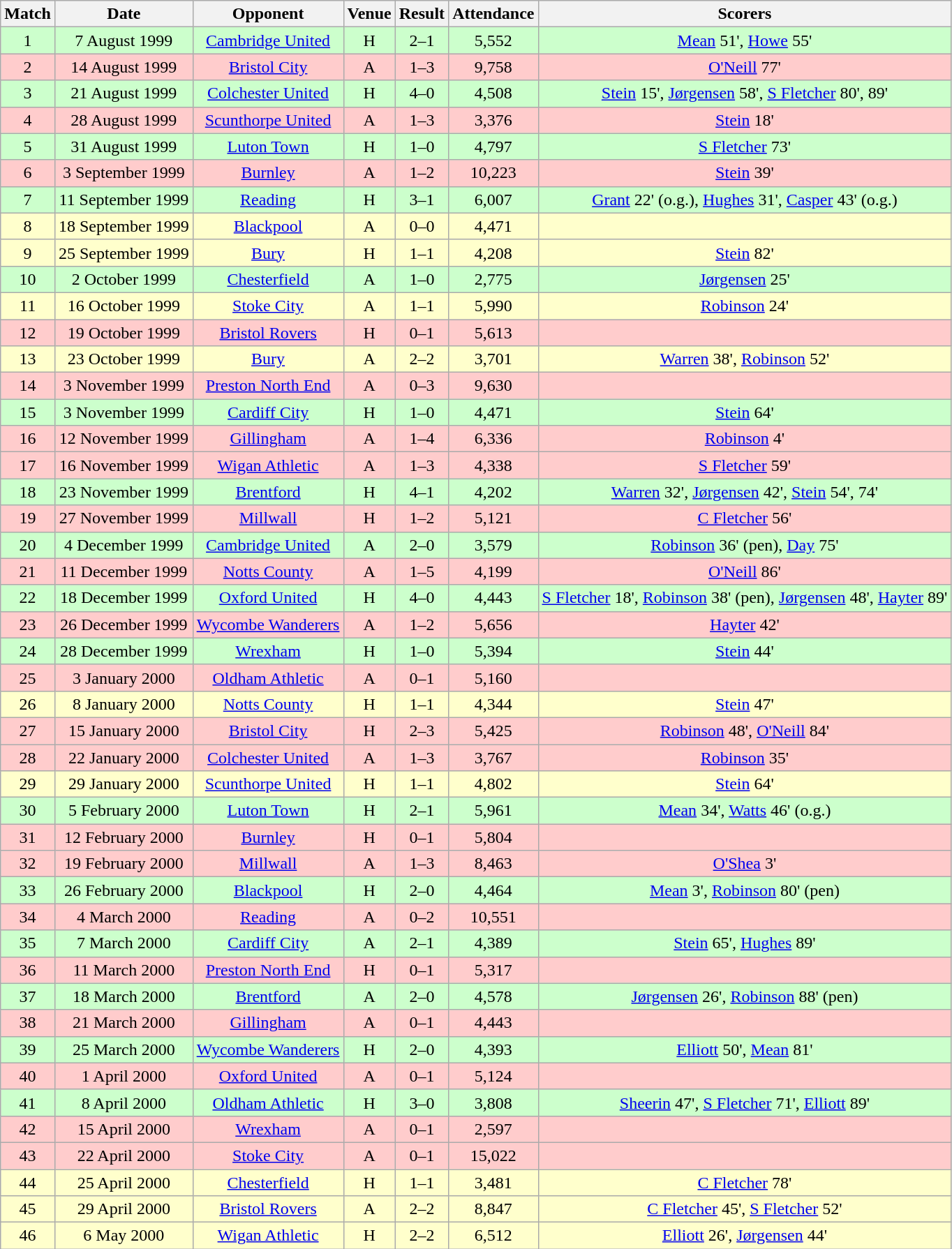<table class="wikitable " style="font-size:100%; text-align:center">
<tr>
<th>Match</th>
<th>Date</th>
<th>Opponent</th>
<th>Venue</th>
<th>Result</th>
<th>Attendance</th>
<th>Scorers</th>
</tr>
<tr style="background: #CCFFCC;">
<td>1</td>
<td>7 August 1999</td>
<td><a href='#'>Cambridge United</a></td>
<td>H</td>
<td>2–1</td>
<td>5,552</td>
<td><a href='#'>Mean</a> 51', <a href='#'>Howe</a> 55'</td>
</tr>
<tr style="background: #FFCCCC;">
<td>2</td>
<td>14 August 1999</td>
<td><a href='#'>Bristol City</a></td>
<td>A</td>
<td>1–3</td>
<td>9,758</td>
<td><a href='#'>O'Neill</a> 77'</td>
</tr>
<tr style="background: #CCFFCC;">
<td>3</td>
<td>21 August 1999</td>
<td><a href='#'>Colchester United</a></td>
<td>H</td>
<td>4–0</td>
<td>4,508</td>
<td><a href='#'>Stein</a> 15', <a href='#'>Jørgensen</a> 58', <a href='#'>S Fletcher</a> 80', 89'</td>
</tr>
<tr style="background: #FFCCCC;">
<td>4</td>
<td>28 August 1999</td>
<td><a href='#'>Scunthorpe United</a></td>
<td>A</td>
<td>1–3</td>
<td>3,376</td>
<td><a href='#'>Stein</a> 18'</td>
</tr>
<tr style="background: #CCFFCC;">
<td>5</td>
<td>31 August 1999</td>
<td><a href='#'>Luton Town</a></td>
<td>H</td>
<td>1–0</td>
<td>4,797</td>
<td><a href='#'>S Fletcher</a> 73'</td>
</tr>
<tr style="background: #FFCCCC;">
<td>6</td>
<td>3 September 1999</td>
<td><a href='#'>Burnley</a></td>
<td>A</td>
<td>1–2</td>
<td>10,223</td>
<td><a href='#'>Stein</a> 39'</td>
</tr>
<tr style="background: #CCFFCC;">
<td>7</td>
<td>11 September 1999</td>
<td><a href='#'>Reading</a></td>
<td>H</td>
<td>3–1</td>
<td>6,007</td>
<td><a href='#'>Grant</a> 22' (o.g.), <a href='#'>Hughes</a> 31', <a href='#'>Casper</a> 43' (o.g.)</td>
</tr>
<tr style="background: #FFFFCC;">
<td>8</td>
<td>18 September 1999</td>
<td><a href='#'>Blackpool</a></td>
<td>A</td>
<td>0–0</td>
<td>4,471</td>
<td></td>
</tr>
<tr style="background: #FFFFCC;">
<td>9</td>
<td>25 September 1999</td>
<td><a href='#'>Bury</a></td>
<td>H</td>
<td>1–1</td>
<td>4,208</td>
<td><a href='#'>Stein</a> 82'</td>
</tr>
<tr style="background: #CCFFCC;">
<td>10</td>
<td>2 October 1999</td>
<td><a href='#'>Chesterfield</a></td>
<td>A</td>
<td>1–0</td>
<td>2,775</td>
<td><a href='#'>Jørgensen</a> 25'</td>
</tr>
<tr style="background: #FFFFCC;">
<td>11</td>
<td>16 October 1999</td>
<td><a href='#'>Stoke City</a></td>
<td>A</td>
<td>1–1</td>
<td>5,990</td>
<td><a href='#'>Robinson</a> 24'</td>
</tr>
<tr style="background: #FFCCCC;">
<td>12</td>
<td>19 October 1999</td>
<td><a href='#'>Bristol Rovers</a></td>
<td>H</td>
<td>0–1</td>
<td>5,613</td>
<td></td>
</tr>
<tr style="background: #FFFFCC;">
<td>13</td>
<td>23 October 1999</td>
<td><a href='#'>Bury</a></td>
<td>A</td>
<td>2–2</td>
<td>3,701</td>
<td><a href='#'>Warren</a> 38', <a href='#'>Robinson</a> 52'</td>
</tr>
<tr style="background: #FFCCCC;">
<td>14</td>
<td>3 November 1999</td>
<td><a href='#'>Preston North End</a></td>
<td>A</td>
<td>0–3</td>
<td>9,630</td>
<td></td>
</tr>
<tr style="background: #CCFFCC;">
<td>15</td>
<td>3 November 1999</td>
<td><a href='#'>Cardiff City</a></td>
<td>H</td>
<td>1–0</td>
<td>4,471</td>
<td><a href='#'>Stein</a> 64'</td>
</tr>
<tr style="background: #FFCCCC;">
<td>16</td>
<td>12 November 1999</td>
<td><a href='#'>Gillingham</a></td>
<td>A</td>
<td>1–4</td>
<td>6,336</td>
<td><a href='#'>Robinson</a> 4'</td>
</tr>
<tr style="background: #FFCCCC;">
<td>17</td>
<td>16 November 1999</td>
<td><a href='#'>Wigan Athletic</a></td>
<td>A</td>
<td>1–3</td>
<td>4,338</td>
<td><a href='#'>S Fletcher</a> 59'</td>
</tr>
<tr style="background: #CCFFCC;">
<td>18</td>
<td>23 November 1999</td>
<td><a href='#'>Brentford</a></td>
<td>H</td>
<td>4–1</td>
<td>4,202</td>
<td><a href='#'>Warren</a> 32', <a href='#'>Jørgensen</a> 42', <a href='#'>Stein</a> 54', 74'</td>
</tr>
<tr style="background: #FFCCCC;">
<td>19</td>
<td>27 November 1999</td>
<td><a href='#'>Millwall</a></td>
<td>H</td>
<td>1–2</td>
<td>5,121</td>
<td><a href='#'>C Fletcher</a> 56'</td>
</tr>
<tr style="background: #CCFFCC;">
<td>20</td>
<td>4 December 1999</td>
<td><a href='#'>Cambridge United</a></td>
<td>A</td>
<td>2–0</td>
<td>3,579</td>
<td><a href='#'>Robinson</a> 36' (pen), <a href='#'>Day</a> 75'</td>
</tr>
<tr style="background: #FFCCCC;">
<td>21</td>
<td>11 December 1999</td>
<td><a href='#'>Notts County</a></td>
<td>A</td>
<td>1–5</td>
<td>4,199</td>
<td><a href='#'>O'Neill</a> 86'</td>
</tr>
<tr style="background: #CCFFCC;">
<td>22</td>
<td>18 December 1999</td>
<td><a href='#'>Oxford United</a></td>
<td>H</td>
<td>4–0</td>
<td>4,443</td>
<td><a href='#'>S Fletcher</a> 18', <a href='#'>Robinson</a> 38' (pen), <a href='#'>Jørgensen</a> 48', <a href='#'>Hayter</a> 89'</td>
</tr>
<tr style="background: #FFCCCC;">
<td>23</td>
<td>26 December 1999</td>
<td><a href='#'>Wycombe Wanderers</a></td>
<td>A</td>
<td>1–2</td>
<td>5,656</td>
<td><a href='#'>Hayter</a> 42'</td>
</tr>
<tr style="background: #CCFFCC;">
<td>24</td>
<td>28 December 1999</td>
<td><a href='#'>Wrexham</a></td>
<td>H</td>
<td>1–0</td>
<td>5,394</td>
<td><a href='#'>Stein</a> 44'</td>
</tr>
<tr style="background: #FFCCCC;">
<td>25</td>
<td>3 January 2000</td>
<td><a href='#'>Oldham Athletic</a></td>
<td>A</td>
<td>0–1</td>
<td>5,160</td>
<td></td>
</tr>
<tr style="background: #FFFFCC;">
<td>26</td>
<td>8 January 2000</td>
<td><a href='#'>Notts County</a></td>
<td>H</td>
<td>1–1</td>
<td>4,344</td>
<td><a href='#'>Stein</a> 47'</td>
</tr>
<tr style="background: #FFCCCC;">
<td>27</td>
<td>15 January 2000</td>
<td><a href='#'>Bristol City</a></td>
<td>H</td>
<td>2–3</td>
<td>5,425</td>
<td><a href='#'>Robinson</a> 48', <a href='#'>O'Neill</a> 84'</td>
</tr>
<tr style="background: #FFCCCC;">
<td>28</td>
<td>22 January 2000</td>
<td><a href='#'>Colchester United</a></td>
<td>A</td>
<td>1–3</td>
<td>3,767</td>
<td><a href='#'>Robinson</a> 35'</td>
</tr>
<tr style="background: #FFFFCC;">
<td>29</td>
<td>29 January 2000</td>
<td><a href='#'>Scunthorpe United</a></td>
<td>H</td>
<td>1–1</td>
<td>4,802</td>
<td><a href='#'>Stein</a> 64'</td>
</tr>
<tr style="background: #CCFFCC;">
<td>30</td>
<td>5 February 2000</td>
<td><a href='#'>Luton Town</a></td>
<td>H</td>
<td>2–1</td>
<td>5,961</td>
<td><a href='#'>Mean</a> 34', <a href='#'>Watts</a> 46' (o.g.)</td>
</tr>
<tr style="background: #FFCCCC;">
<td>31</td>
<td>12 February 2000</td>
<td><a href='#'>Burnley</a></td>
<td>H</td>
<td>0–1</td>
<td>5,804</td>
<td></td>
</tr>
<tr style="background: #FFCCCC;">
<td>32</td>
<td>19 February 2000</td>
<td><a href='#'>Millwall</a></td>
<td>A</td>
<td>1–3</td>
<td>8,463</td>
<td><a href='#'>O'Shea</a> 3'</td>
</tr>
<tr style="background: #CCFFCC;">
<td>33</td>
<td>26 February 2000</td>
<td><a href='#'>Blackpool</a></td>
<td>H</td>
<td>2–0</td>
<td>4,464</td>
<td><a href='#'>Mean</a> 3', <a href='#'>Robinson</a> 80' (pen)</td>
</tr>
<tr style="background: #FFCCCC;">
<td>34</td>
<td>4 March 2000</td>
<td><a href='#'>Reading</a></td>
<td>A</td>
<td>0–2</td>
<td>10,551</td>
<td></td>
</tr>
<tr style="background: #CCFFCC;">
<td>35</td>
<td>7 March 2000</td>
<td><a href='#'>Cardiff City</a></td>
<td>A</td>
<td>2–1</td>
<td>4,389</td>
<td><a href='#'>Stein</a> 65', <a href='#'>Hughes</a> 89'</td>
</tr>
<tr style="background: #FFCCCC;">
<td>36</td>
<td>11 March 2000</td>
<td><a href='#'>Preston North End</a></td>
<td>H</td>
<td>0–1</td>
<td>5,317</td>
<td></td>
</tr>
<tr style="background: #CCFFCC;">
<td>37</td>
<td>18 March 2000</td>
<td><a href='#'>Brentford</a></td>
<td>A</td>
<td>2–0</td>
<td>4,578</td>
<td><a href='#'>Jørgensen</a> 26', <a href='#'>Robinson</a> 88' (pen)</td>
</tr>
<tr style="background: #FFCCCC;">
<td>38</td>
<td>21 March 2000</td>
<td><a href='#'>Gillingham</a></td>
<td>A</td>
<td>0–1</td>
<td>4,443</td>
<td></td>
</tr>
<tr style="background: #CCFFCC;">
<td>39</td>
<td>25 March 2000</td>
<td><a href='#'>Wycombe Wanderers</a></td>
<td>H</td>
<td>2–0</td>
<td>4,393</td>
<td><a href='#'>Elliott</a> 50', <a href='#'>Mean</a> 81'</td>
</tr>
<tr style="background: #FFCCCC;">
<td>40</td>
<td>1 April 2000</td>
<td><a href='#'>Oxford United</a></td>
<td>A</td>
<td>0–1</td>
<td>5,124</td>
<td></td>
</tr>
<tr style="background: #CCFFCC;">
<td>41</td>
<td>8 April 2000</td>
<td><a href='#'>Oldham Athletic</a></td>
<td>H</td>
<td>3–0</td>
<td>3,808</td>
<td><a href='#'>Sheerin</a> 47', <a href='#'>S Fletcher</a> 71', <a href='#'>Elliott</a> 89'</td>
</tr>
<tr style="background: #FFCCCC;">
<td>42</td>
<td>15 April 2000</td>
<td><a href='#'>Wrexham</a></td>
<td>A</td>
<td>0–1</td>
<td>2,597</td>
<td></td>
</tr>
<tr style="background: #FFCCCC;">
<td>43</td>
<td>22 April 2000</td>
<td><a href='#'>Stoke City</a></td>
<td>A</td>
<td>0–1</td>
<td>15,022</td>
<td></td>
</tr>
<tr style="background: #FFFFCC;">
<td>44</td>
<td>25 April 2000</td>
<td><a href='#'>Chesterfield</a></td>
<td>H</td>
<td>1–1</td>
<td>3,481</td>
<td><a href='#'>C Fletcher</a> 78'</td>
</tr>
<tr style="background: #FFFFCC;">
<td>45</td>
<td>29 April 2000</td>
<td><a href='#'>Bristol Rovers</a></td>
<td>A</td>
<td>2–2</td>
<td>8,847</td>
<td><a href='#'>C Fletcher</a> 45', <a href='#'>S Fletcher</a> 52'</td>
</tr>
<tr style="background: #FFFFCC;">
<td>46</td>
<td>6 May 2000</td>
<td><a href='#'>Wigan Athletic</a></td>
<td>H</td>
<td>2–2</td>
<td>6,512</td>
<td><a href='#'>Elliott</a> 26', <a href='#'>Jørgensen</a> 44'</td>
</tr>
</table>
